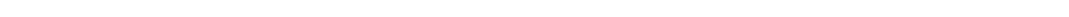<table style="width:88%; text-align:center;">
<tr style="color:white;">
<td style="background:"><strong>85</strong></td>
<td style="background:"><strong>9</strong></td>
<td style="background:"><strong>5</strong></td>
</tr>
</table>
